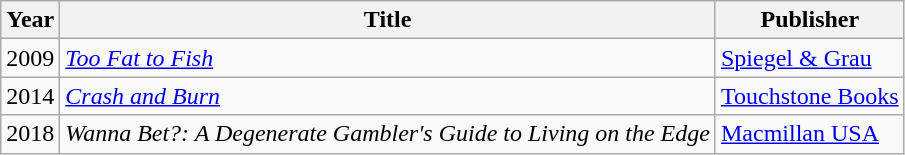<table class="wikitable">
<tr>
<th>Year</th>
<th>Title</th>
<th>Publisher</th>
</tr>
<tr>
<td>2009</td>
<td><em><a href='#'>Too Fat to Fish</a></em></td>
<td><a href='#'>Spiegel & Grau</a></td>
</tr>
<tr>
<td>2014</td>
<td><em><a href='#'>Crash and Burn</a></em></td>
<td><a href='#'>Touchstone Books</a></td>
</tr>
<tr>
<td>2018</td>
<td><em>Wanna Bet?: A Degenerate Gambler's Guide to Living on the Edge</em></td>
<td><a href='#'>Macmillan USA</a></td>
</tr>
</table>
